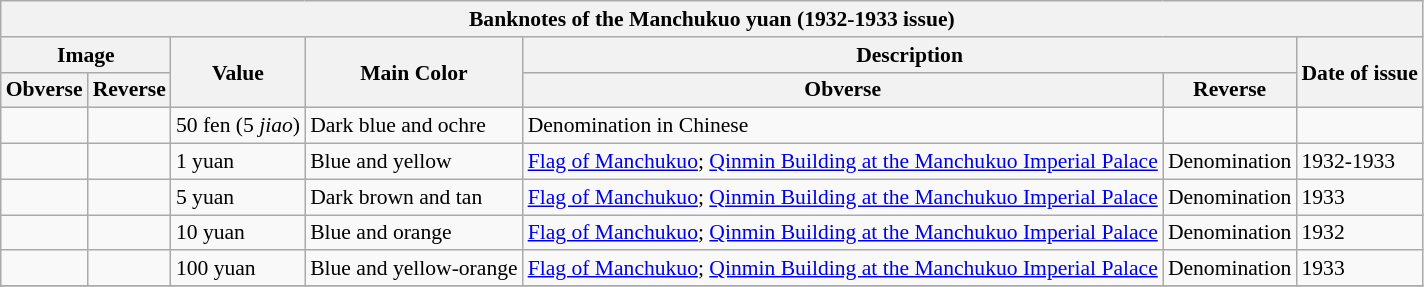<table class="wikitable" style="font-size: 90%">
<tr>
<th colspan=7>Banknotes of the Manchukuo yuan (1932-1933 issue)</th>
</tr>
<tr>
<th colspan=2>Image</th>
<th rowspan=2>Value</th>
<th rowspan=2>Main Color</th>
<th colspan=2>Description</th>
<th rowspan=2>Date of issue</th>
</tr>
<tr>
<th>Obverse</th>
<th>Reverse</th>
<th>Obverse</th>
<th>Reverse</th>
</tr>
<tr>
<td></td>
<td></td>
<td>50 fen (5 <em>jiao</em>)</td>
<td>Dark blue and ochre</td>
<td>Denomination in Chinese</td>
<td></td>
<td></td>
</tr>
<tr>
<td></td>
<td></td>
<td>1 yuan</td>
<td>Blue and yellow</td>
<td><a href='#'>Flag of Manchukuo</a>; <a href='#'>Qinmin Building at the Manchukuo Imperial Palace</a></td>
<td>Denomination</td>
<td>1932-1933</td>
</tr>
<tr>
<td></td>
<td></td>
<td>5 yuan</td>
<td>Dark brown and tan</td>
<td><a href='#'>Flag of Manchukuo</a>; <a href='#'>Qinmin Building at the Manchukuo Imperial Palace</a></td>
<td>Denomination</td>
<td>1933</td>
</tr>
<tr>
<td></td>
<td></td>
<td>10 yuan</td>
<td>Blue and orange</td>
<td><a href='#'>Flag of Manchukuo</a>; <a href='#'>Qinmin Building at the Manchukuo Imperial Palace</a></td>
<td>Denomination</td>
<td>1932</td>
</tr>
<tr>
<td></td>
<td></td>
<td>100 yuan</td>
<td>Blue and yellow-orange</td>
<td><a href='#'>Flag of Manchukuo</a>; <a href='#'>Qinmin Building at the Manchukuo Imperial Palace</a></td>
<td>Denomination</td>
<td>1933</td>
</tr>
<tr>
</tr>
</table>
